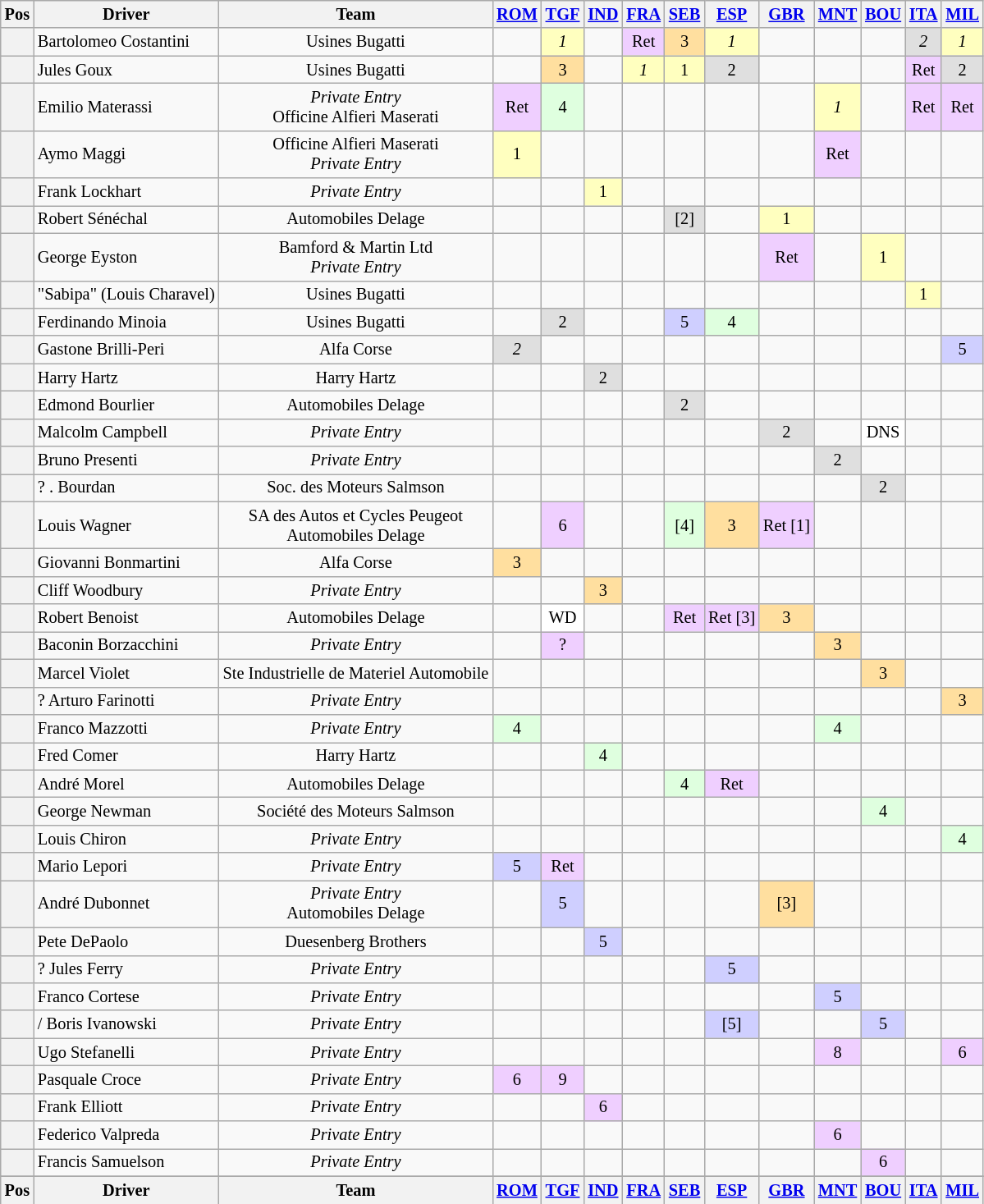<table class="wikitable" style="font-size: 85%; text-align:center">
<tr valign="top">
<th valign="middle">Pos</th>
<th valign="middle">Driver</th>
<th valign="middle">Team</th>
<th><a href='#'>ROM</a><br></th>
<th><a href='#'>TGF</a><br></th>
<th><a href='#'>IND</a><br></th>
<th><a href='#'>FRA</a><br></th>
<th><a href='#'>SEB</a><br></th>
<th><a href='#'>ESP</a><br></th>
<th><a href='#'>GBR</a><br></th>
<th><a href='#'>MNT</a><br></th>
<th><a href='#'>BOU</a><br></th>
<th><a href='#'>ITA</a><br></th>
<th><a href='#'>MIL</a><br></th>
</tr>
<tr>
<th></th>
<td align="left"> Bartolomeo Costantini</td>
<td>Usines Bugatti</td>
<td></td>
<td style="background:#ffffbf;"><em>1</em></td>
<td></td>
<td style="background:#efcfff;">Ret</td>
<td style="background:#ffdf9f;">3</td>
<td style="background:#ffffbf;"><em>1</em></td>
<td></td>
<td></td>
<td></td>
<td style="background:#dfdfdf;"><em>2</em></td>
<td style="background:#ffffbf;"><em>1</em></td>
</tr>
<tr>
<th></th>
<td align="left"> Jules Goux</td>
<td>Usines Bugatti</td>
<td></td>
<td style="background:#ffdf9f;">3</td>
<td></td>
<td style="background:#ffffbf;"><em>1</em></td>
<td style="background:#ffffbf;">1</td>
<td style="background:#dfdfdf;">2</td>
<td></td>
<td></td>
<td></td>
<td style="background:#efcfff;">Ret</td>
<td style="background:#dfdfdf;">2</td>
</tr>
<tr>
<th></th>
<td align="left"> Emilio Materassi</td>
<td><em>Private Entry</em><br> Officine Alfieri Maserati</td>
<td style="background:#efcfff;">Ret</td>
<td style="background:#dfffdf;">4</td>
<td></td>
<td></td>
<td></td>
<td></td>
<td></td>
<td style="background:#ffffbf;"><em>1</em></td>
<td></td>
<td style="background:#efcfff;">Ret</td>
<td style="background:#efcfff;">Ret</td>
</tr>
<tr>
<th></th>
<td align="left"> Aymo Maggi</td>
<td>Officine Alfieri Maserati<br><em>Private Entry</em></td>
<td style="background:#ffffbf;">1</td>
<td></td>
<td></td>
<td></td>
<td></td>
<td></td>
<td></td>
<td style="background:#efcfff;">Ret</td>
<td></td>
<td></td>
<td></td>
</tr>
<tr>
<th></th>
<td align="left"> Frank Lockhart</td>
<td><em>Private Entry</em></td>
<td></td>
<td></td>
<td style="background:#ffffbf;">1</td>
<td></td>
<td></td>
<td></td>
<td></td>
<td></td>
<td></td>
<td></td>
<td></td>
</tr>
<tr>
<th></th>
<td align="left"> Robert Sénéchal</td>
<td>Automobiles Delage</td>
<td></td>
<td></td>
<td></td>
<td></td>
<td style="background:#dfdfdf;">[2]</td>
<td></td>
<td style="background:#ffffbf;">1</td>
<td></td>
<td></td>
<td></td>
<td></td>
</tr>
<tr>
<th></th>
<td align="left"> George Eyston</td>
<td>Bamford & Martin Ltd<br><em>Private Entry</em></td>
<td></td>
<td></td>
<td></td>
<td></td>
<td></td>
<td></td>
<td style="background:#efcfff;">Ret</td>
<td></td>
<td style="background:#ffffbf;">1</td>
<td></td>
<td></td>
</tr>
<tr>
<th></th>
<td align="left"> "Sabipa" (Louis Charavel)</td>
<td>Usines Bugatti</td>
<td></td>
<td></td>
<td></td>
<td></td>
<td></td>
<td></td>
<td></td>
<td></td>
<td></td>
<td style="background:#ffffbf;">1</td>
<td></td>
</tr>
<tr>
<th></th>
<td align="left"> Ferdinando Minoia</td>
<td>Usines Bugatti</td>
<td></td>
<td style="background:#dfdfdf;">2</td>
<td></td>
<td></td>
<td style="background:#cfcfff;">5</td>
<td style="background:#dfffdf;">4</td>
<td></td>
<td></td>
<td></td>
<td></td>
<td></td>
</tr>
<tr>
<th></th>
<td align="left"> Gastone Brilli-Peri</td>
<td>Alfa Corse</td>
<td style="background:#dfdfdf;"><em>2</em></td>
<td></td>
<td></td>
<td></td>
<td></td>
<td></td>
<td></td>
<td></td>
<td></td>
<td></td>
<td style="background:#cfcfff;">5</td>
</tr>
<tr>
<th></th>
<td align="left"> Harry Hartz</td>
<td>Harry Hartz</td>
<td></td>
<td></td>
<td style="background:#dfdfdf;">2</td>
<td></td>
<td></td>
<td></td>
<td></td>
<td></td>
<td></td>
<td></td>
<td></td>
</tr>
<tr>
<th></th>
<td align="left"> Edmond Bourlier</td>
<td>Automobiles Delage</td>
<td></td>
<td></td>
<td></td>
<td></td>
<td style="background:#dfdfdf;">2</td>
<td></td>
<td></td>
<td></td>
<td></td>
<td></td>
<td></td>
</tr>
<tr>
<th></th>
<td align="left"> Malcolm Campbell</td>
<td><em>Private Entry</em></td>
<td></td>
<td></td>
<td></td>
<td></td>
<td></td>
<td></td>
<td style="background:#dfdfdf;">2</td>
<td></td>
<td style="background:#ffffff;">DNS</td>
<td></td>
<td></td>
</tr>
<tr>
<th></th>
<td align="left"> Bruno Presenti</td>
<td><em>Private Entry</em></td>
<td></td>
<td></td>
<td></td>
<td></td>
<td></td>
<td></td>
<td></td>
<td style="background:#dfdfdf;">2</td>
<td></td>
<td></td>
<td></td>
</tr>
<tr>
<th></th>
<td align="left">? . Bourdan</td>
<td>Soc. des Moteurs Salmson</td>
<td></td>
<td></td>
<td></td>
<td></td>
<td></td>
<td></td>
<td></td>
<td></td>
<td style="background:#dfdfdf;">2</td>
<td></td>
<td></td>
</tr>
<tr>
<th></th>
<td align="left"> Louis Wagner</td>
<td>SA des Autos et Cycles Peugeot<br>Automobiles Delage</td>
<td></td>
<td style="background:#efcfff;">6</td>
<td></td>
<td></td>
<td style="background:#dfffdf;">[4]</td>
<td style="background:#ffdf9f;">3</td>
<td style="background:#efcfff;">Ret [1]</td>
<td></td>
<td></td>
<td></td>
<td></td>
</tr>
<tr>
<th></th>
<td align="left"> Giovanni Bonmartini</td>
<td>Alfa Corse</td>
<td style="background:#ffdf9f;">3</td>
<td></td>
<td></td>
<td></td>
<td></td>
<td></td>
<td></td>
<td></td>
<td></td>
<td></td>
<td></td>
</tr>
<tr>
<th></th>
<td align="left"> Cliff Woodbury</td>
<td><em>Private Entry</em></td>
<td></td>
<td></td>
<td style="background:#ffdf9f;">3</td>
<td></td>
<td></td>
<td></td>
<td></td>
<td></td>
<td></td>
<td></td>
<td></td>
</tr>
<tr>
<th></th>
<td align="left"> Robert Benoist</td>
<td>Automobiles Delage</td>
<td></td>
<td style="background:#ffffff;">WD</td>
<td></td>
<td></td>
<td style="background:#efcfff;">Ret</td>
<td style="background:#efcfff;">Ret [3]</td>
<td style="background:#ffdf9f;">3</td>
<td></td>
<td></td>
<td></td>
<td></td>
</tr>
<tr>
<th></th>
<td align="left"> Baconin Borzacchini</td>
<td><em>Private Entry</em></td>
<td></td>
<td style="background:#efcfff;">?</td>
<td></td>
<td></td>
<td></td>
<td></td>
<td></td>
<td style="background:#ffdf9f;">3</td>
<td></td>
<td></td>
<td></td>
</tr>
<tr>
<th></th>
<td align="left"> Marcel Violet</td>
<td>Ste Industrielle de Materiel Automobile</td>
<td></td>
<td></td>
<td></td>
<td></td>
<td></td>
<td></td>
<td></td>
<td></td>
<td style="background:#ffdf9f;">3</td>
<td></td>
<td></td>
</tr>
<tr>
<th></th>
<td align="left">? Arturo Farinotti</td>
<td><em>Private Entry</em></td>
<td></td>
<td></td>
<td></td>
<td></td>
<td></td>
<td></td>
<td></td>
<td></td>
<td></td>
<td></td>
<td style="background:#ffdf9f;">3</td>
</tr>
<tr>
<th></th>
<td align="left"> Franco Mazzotti</td>
<td><em>Private Entry</em></td>
<td style="background:#dfffdf;">4</td>
<td></td>
<td></td>
<td></td>
<td></td>
<td></td>
<td></td>
<td style="background:#dfffdf;">4</td>
<td></td>
<td></td>
<td></td>
</tr>
<tr>
<th></th>
<td align="left"> Fred Comer</td>
<td>Harry Hartz</td>
<td></td>
<td></td>
<td style="background:#dfffdf;">4</td>
<td></td>
<td></td>
<td></td>
<td></td>
<td></td>
<td></td>
<td></td>
<td></td>
</tr>
<tr>
<th></th>
<td align="left"> André Morel</td>
<td>Automobiles Delage</td>
<td></td>
<td></td>
<td></td>
<td></td>
<td style="background:#dfffdf;">4</td>
<td style="background:#efcfff;">Ret</td>
<td></td>
<td></td>
<td></td>
<td></td>
<td></td>
</tr>
<tr>
<th></th>
<td align="left"> George Newman</td>
<td>Société des Moteurs Salmson</td>
<td></td>
<td></td>
<td></td>
<td></td>
<td></td>
<td></td>
<td></td>
<td></td>
<td style="background:#dfffdf;">4</td>
<td></td>
<td></td>
</tr>
<tr>
<th></th>
<td align="left"> Louis Chiron</td>
<td><em>Private Entry</em></td>
<td></td>
<td></td>
<td></td>
<td></td>
<td></td>
<td></td>
<td></td>
<td></td>
<td></td>
<td></td>
<td style="background:#dfffdf;">4</td>
</tr>
<tr>
<th></th>
<td align="left"> Mario Lepori</td>
<td><em>Private Entry</em></td>
<td style="background:#cfcfff;">5</td>
<td style="background:#efcfff;">Ret</td>
<td></td>
<td></td>
<td></td>
<td></td>
<td></td>
<td></td>
<td></td>
<td></td>
<td></td>
</tr>
<tr>
<th></th>
<td align="left"> André Dubonnet</td>
<td><em>Private Entry</em><br>Automobiles Delage</td>
<td></td>
<td style="background:#cfcfff;">5</td>
<td></td>
<td></td>
<td></td>
<td></td>
<td style="background:#ffdf9f;">[3]</td>
<td></td>
<td></td>
<td></td>
<td></td>
</tr>
<tr>
<th></th>
<td align="left"> Pete DePaolo</td>
<td>Duesenberg Brothers</td>
<td></td>
<td></td>
<td style="background:#cfcfff;">5</td>
<td></td>
<td></td>
<td></td>
<td></td>
<td></td>
<td></td>
<td></td>
<td></td>
</tr>
<tr>
<th></th>
<td align="left">? Jules Ferry</td>
<td><em>Private Entry</em></td>
<td></td>
<td></td>
<td></td>
<td></td>
<td></td>
<td style="background:#cfcfff;">5</td>
<td></td>
<td></td>
<td></td>
<td></td>
<td></td>
</tr>
<tr>
<th></th>
<td align="left"> Franco Cortese</td>
<td><em>Private Entry</em></td>
<td></td>
<td></td>
<td></td>
<td></td>
<td></td>
<td></td>
<td></td>
<td style="background:#cfcfff;">5</td>
<td></td>
<td></td>
<td></td>
</tr>
<tr>
<th></th>
<td align="left">/ Boris Ivanowski</td>
<td><em>Private Entry</em></td>
<td></td>
<td></td>
<td></td>
<td></td>
<td></td>
<td style="background:#cfcfff;">[5]</td>
<td></td>
<td></td>
<td style="background:#cfcfff;">5</td>
<td></td>
<td></td>
</tr>
<tr>
<th></th>
<td align="left"> Ugo Stefanelli</td>
<td><em>Private Entry</em></td>
<td></td>
<td></td>
<td></td>
<td></td>
<td></td>
<td></td>
<td></td>
<td style="background:#efcfff;">8</td>
<td></td>
<td></td>
<td style="background:#efcfff;">6</td>
</tr>
<tr>
<th></th>
<td align="left"> Pasquale Croce</td>
<td><em>Private Entry</em></td>
<td style="background:#efcfff;">6</td>
<td style="background:#efcfff;">9</td>
<td></td>
<td></td>
<td></td>
<td></td>
<td></td>
<td></td>
<td></td>
<td></td>
<td></td>
</tr>
<tr>
<th></th>
<td align="left"> Frank Elliott</td>
<td><em>Private Entry</em></td>
<td></td>
<td></td>
<td style="background:#efcfff;">6</td>
<td></td>
<td></td>
<td></td>
<td></td>
<td></td>
<td></td>
<td></td>
<td></td>
</tr>
<tr>
<th></th>
<td align="left"> Federico Valpreda</td>
<td><em>Private Entry</em></td>
<td></td>
<td></td>
<td></td>
<td></td>
<td></td>
<td></td>
<td></td>
<td style="background:#efcfff;">6</td>
<td></td>
<td></td>
<td></td>
</tr>
<tr>
<th></th>
<td align="left"> Francis Samuelson</td>
<td><em>Private Entry</em></td>
<td></td>
<td></td>
<td></td>
<td></td>
<td></td>
<td></td>
<td></td>
<td></td>
<td style="background:#efcfff;">6</td>
<td></td>
<td></td>
</tr>
<tr>
</tr>
<tr valign="top">
<th valign="middle">Pos</th>
<th valign="middle">Driver</th>
<th valign="middle">Team</th>
<th><a href='#'>ROM</a><br></th>
<th><a href='#'>TGF</a><br></th>
<th><a href='#'>IND</a><br></th>
<th><a href='#'>FRA</a><br></th>
<th><a href='#'>SEB</a><br></th>
<th><a href='#'>ESP</a><br></th>
<th><a href='#'>GBR</a><br></th>
<th><a href='#'>MNT</a><br></th>
<th><a href='#'>BOU</a><br></th>
<th><a href='#'>ITA</a><br></th>
<th><a href='#'>MIL</a><br></th>
</tr>
</table>
